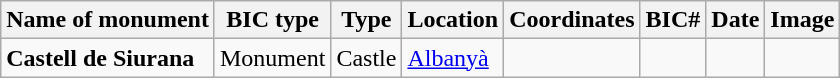<table class="wikitable">
<tr>
<th>Name of monument</th>
<th>BIC type</th>
<th>Type</th>
<th>Location</th>
<th>Coordinates</th>
<th>BIC#</th>
<th>Date</th>
<th>Image</th>
</tr>
<tr>
<td><strong>Castell de Siurana</strong></td>
<td>Monument</td>
<td>Castle</td>
<td><a href='#'>Albanyà</a></td>
<td></td>
<td></td>
<td></td>
<td></td>
</tr>
</table>
